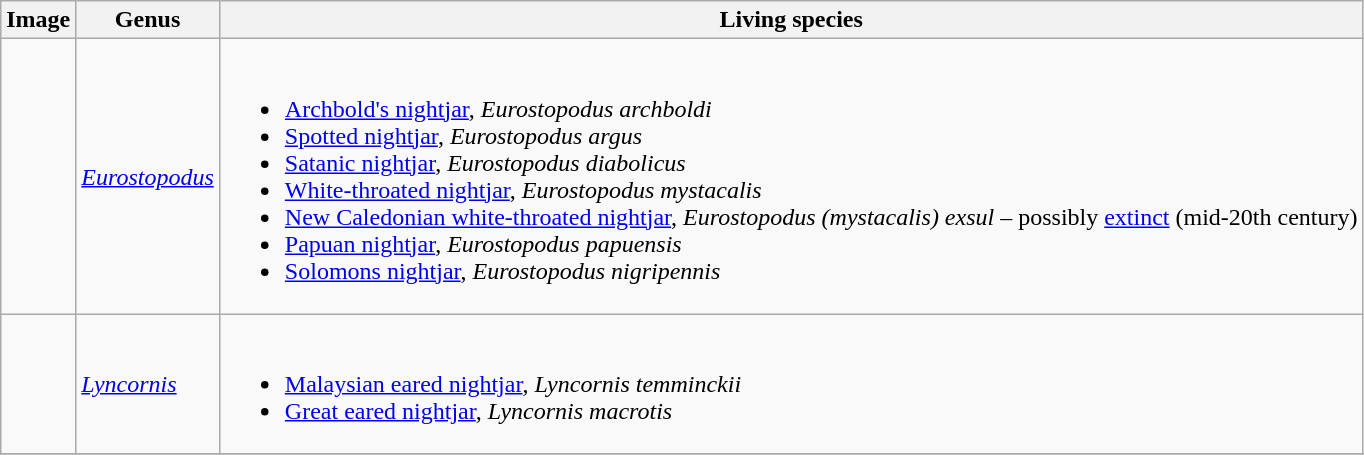<table class="wikitable">
<tr>
<th>Image</th>
<th>Genus</th>
<th>Living species</th>
</tr>
<tr>
<td></td>
<td><em><a href='#'>Eurostopodus</a></em></td>
<td><br><ul><li><a href='#'>Archbold's nightjar</a>,  <em>Eurostopodus archboldi</em></li><li><a href='#'>Spotted nightjar</a>,  <em>Eurostopodus argus</em></li><li><a href='#'>Satanic nightjar</a>,  <em>Eurostopodus diabolicus</em></li><li><a href='#'>White-throated nightjar</a>,  <em>Eurostopodus mystacalis</em></li><li><a href='#'>New Caledonian white-throated nightjar</a>, <em>Eurostopodus (mystacalis) exsul</em> – possibly <a href='#'>extinct</a> (mid-20th century)</li><li><a href='#'>Papuan nightjar</a>,  <em>Eurostopodus papuensis</em></li><li><a href='#'>Solomons nightjar</a>, <em>Eurostopodus nigripennis</em></li></ul></td>
</tr>
<tr>
<td></td>
<td><em><a href='#'>Lyncornis</a></em></td>
<td><br><ul><li><a href='#'>Malaysian eared nightjar</a>,  <em>Lyncornis temminckii</em></li><li><a href='#'>Great eared nightjar</a>,  <em>Lyncornis macrotis</em></li></ul></td>
</tr>
<tr>
</tr>
</table>
